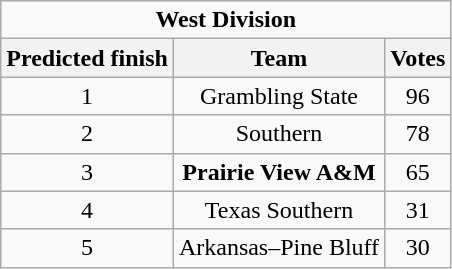<table class="wikitable">
<tr align="center">
<td align="center" Colspan="3"><strong>West Division</strong></td>
</tr>
<tr align="center">
<th>Predicted finish</th>
<th>Team</th>
<th>Votes</th>
</tr>
<tr align="center">
<td>1</td>
<td>Grambling State</td>
<td>96</td>
</tr>
<tr align="center">
<td>2</td>
<td>Southern</td>
<td>78</td>
</tr>
<tr align="center">
<td>3</td>
<td><strong>Prairie View A&M</strong></td>
<td>65</td>
</tr>
<tr align="center">
<td>4</td>
<td>Texas Southern</td>
<td>31</td>
</tr>
<tr align="center">
<td>5</td>
<td>Arkansas–Pine Bluff</td>
<td>30</td>
</tr>
</table>
